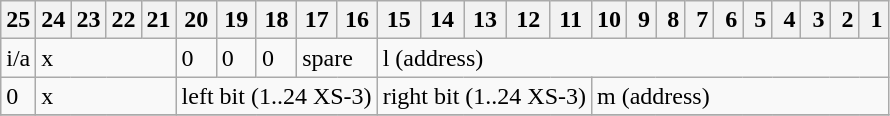<table class="wikitable">
<tr>
<th>25</th>
<th>24</th>
<th>23</th>
<th>22</th>
<th>21</th>
<th>20</th>
<th>19</th>
<th>18</th>
<th>17</th>
<th>16</th>
<th>15</th>
<th>14</th>
<th>13</th>
<th>12</th>
<th>11</th>
<th>10</th>
<th> 9</th>
<th> 8</th>
<th> 7</th>
<th> 6</th>
<th> 5</th>
<th> 4</th>
<th> 3</th>
<th> 2</th>
<th> 1</th>
</tr>
<tr>
<td>i/a</td>
<td colspan=4>x</td>
<td>0</td>
<td>0</td>
<td>0</td>
<td colspan=2>spare</td>
<td colspan=15>l (address)</td>
</tr>
<tr>
<td>0</td>
<td colspan=4>x</td>
<td colspan=5>left bit (1..24 XS-3)</td>
<td colspan=5>right bit (1..24 XS-3)</td>
<td colspan=10>m (address)</td>
</tr>
<tr>
</tr>
</table>
